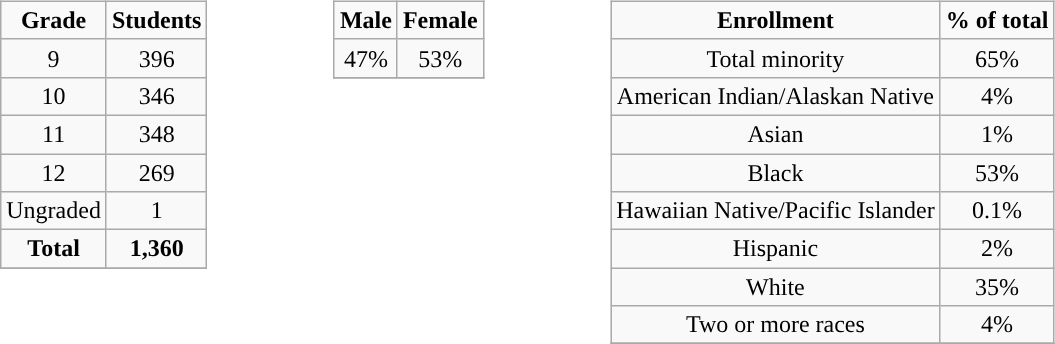<table>
<tr>
<td width="27"> </td>
<td valign="top"><br><table class="wikitable">
<tr>
<td align = "center"><strong>Grade</strong></td>
<td align = "center"><strong>Students</strong></td>
</tr>
<tr>
<td align = "center">9</td>
<td align = "center">396</td>
</tr>
<tr>
<td align = "center">10</td>
<td align = "center">346</td>
</tr>
<tr>
<td align = "center">11</td>
<td align = "center">348</td>
</tr>
<tr>
<td align = "center">12</td>
<td align = "center">269</td>
</tr>
<tr>
<td align = "center">Ungraded</td>
<td align = "center">1</td>
</tr>
<tr>
<td align = "center"><strong>Total</strong></td>
<td align = "center"><strong>1,360</strong></td>
</tr>
<tr>
</tr>
</table>
</td>
<td width="60"> </td>
<td valign="top"><br><table class="wikitable">
<tr>
<td align = "center"><strong>Male</strong></td>
<td align = "center"><strong>Female</strong></td>
</tr>
<tr>
<td align = "center">47%</td>
<td align = "center">53%</td>
</tr>
<tr>
</tr>
</table>
</td>
<td width="60"> </td>
<td valign="top"><br><table class="wikitable">
<tr>
<td align = "center"><strong>Enrollment</strong></td>
<td align="center”"><strong>% of total</strong></td>
</tr>
<tr>
<td align = "center">Total minority</td>
<td align = "center">65%</td>
</tr>
<tr>
<td align = "center">American Indian/Alaskan Native</td>
<td align = "center">4%</td>
</tr>
<tr>
<td align = "center">Asian</td>
<td align = "center">1%</td>
</tr>
<tr>
<td align = "center">Black</td>
<td align = "center">53%</td>
</tr>
<tr>
<td align = "center">Hawaiian Native/Pacific Islander</td>
<td align = "center">0.1%</td>
</tr>
<tr>
<td align = "center">Hispanic</td>
<td align = "center">2%</td>
</tr>
<tr>
<td align = "center">White</td>
<td align = "center">35%</td>
</tr>
<tr>
<td align = "center">Two or more races</td>
<td align = "center">4%</td>
</tr>
<tr>
</tr>
</table>
</td>
</tr>
</table>
